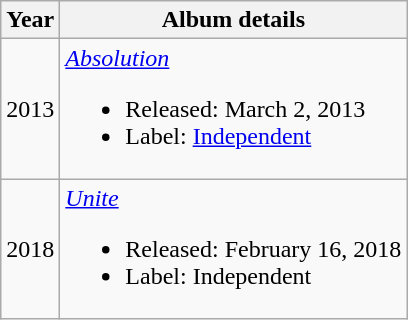<table class="wikitable">
<tr>
<th>Year</th>
<th>Album details</th>
</tr>
<tr>
<td>2013</td>
<td style="text-align:left;"><em><a href='#'>Absolution</a></em><br><ul><li>Released: March 2, 2013</li><li>Label: <a href='#'>Independent</a></li></ul></td>
</tr>
<tr>
<td>2018</td>
<td style="text-align:left;"><em><a href='#'>Unite</a></em><br><ul><li>Released: February 16, 2018</li><li>Label: Independent</li></ul></td>
</tr>
</table>
